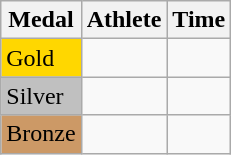<table class="wikitable">
<tr>
<th>Medal</th>
<th>Athlete</th>
<th>Time</th>
</tr>
<tr>
<td bgcolor="gold">Gold</td>
<td></td>
<td></td>
</tr>
<tr>
<td bgcolor="silver">Silver</td>
<td></td>
<td></td>
</tr>
<tr>
<td bgcolor="CC9966">Bronze</td>
<td></td>
<td></td>
</tr>
</table>
